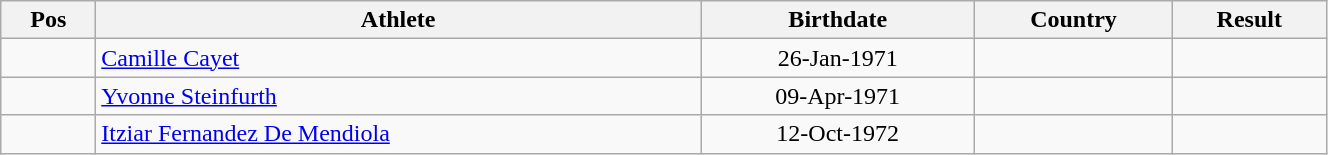<table class="wikitable"  style="text-align:center; width:70%;">
<tr>
<th>Pos</th>
<th>Athlete</th>
<th>Birthdate</th>
<th>Country</th>
<th>Result</th>
</tr>
<tr>
<td align=center></td>
<td align=left><a href='#'>Camille Cayet</a></td>
<td>26-Jan-1971</td>
<td align=left></td>
<td></td>
</tr>
<tr>
<td align=center></td>
<td align=left><a href='#'>Yvonne Steinfurth</a></td>
<td>09-Apr-1971</td>
<td align=left></td>
<td></td>
</tr>
<tr>
<td align=center></td>
<td align=left><a href='#'>Itziar Fernandez De Mendiola</a></td>
<td>12-Oct-1972</td>
<td align=left></td>
<td></td>
</tr>
</table>
